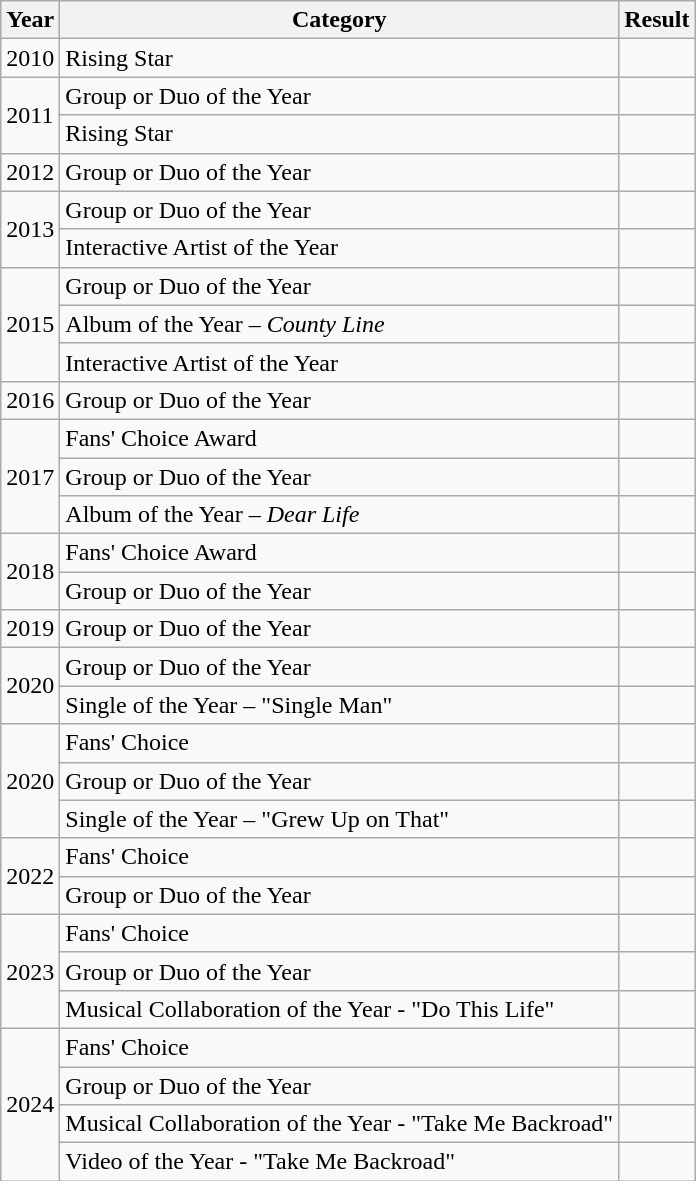<table class="wikitable">
<tr>
<th>Year</th>
<th>Category</th>
<th>Result</th>
</tr>
<tr>
<td>2010</td>
<td>Rising Star</td>
<td></td>
</tr>
<tr>
<td rowspan="2">2011</td>
<td>Group or Duo of the Year</td>
<td></td>
</tr>
<tr>
<td>Rising Star</td>
<td></td>
</tr>
<tr>
<td>2012</td>
<td>Group or Duo of the Year</td>
<td></td>
</tr>
<tr>
<td rowspan="2">2013</td>
<td>Group or Duo of the Year</td>
<td></td>
</tr>
<tr>
<td>Interactive Artist of the Year</td>
<td></td>
</tr>
<tr>
<td rowspan="3">2015</td>
<td>Group or Duo of the Year</td>
<td></td>
</tr>
<tr>
<td>Album of the Year – <em>County Line</em></td>
<td></td>
</tr>
<tr>
<td>Interactive Artist of the Year</td>
<td></td>
</tr>
<tr>
<td>2016</td>
<td>Group or Duo of the Year</td>
<td></td>
</tr>
<tr>
<td rowspan=3>2017</td>
<td>Fans' Choice Award</td>
<td></td>
</tr>
<tr>
<td>Group or Duo of the Year</td>
<td></td>
</tr>
<tr>
<td>Album of the Year – <em>Dear Life</em></td>
<td></td>
</tr>
<tr>
<td rowspan=2>2018</td>
<td>Fans' Choice Award</td>
<td></td>
</tr>
<tr>
<td>Group or Duo of the Year</td>
<td></td>
</tr>
<tr>
<td>2019</td>
<td>Group or Duo of the Year</td>
<td></td>
</tr>
<tr>
<td rowspan=2>2020</td>
<td>Group or Duo of the Year</td>
<td></td>
</tr>
<tr>
<td>Single of the Year – "Single Man"</td>
<td></td>
</tr>
<tr>
<td rowspan=3>2020</td>
<td>Fans' Choice</td>
<td></td>
</tr>
<tr>
<td>Group or Duo of the Year</td>
<td></td>
</tr>
<tr>
<td>Single of the Year – "Grew Up on That"</td>
<td></td>
</tr>
<tr>
<td rowspan=2>2022</td>
<td>Fans' Choice</td>
<td></td>
</tr>
<tr>
<td>Group or Duo of the Year</td>
<td></td>
</tr>
<tr>
<td rowspan="3">2023</td>
<td>Fans' Choice</td>
<td></td>
</tr>
<tr>
<td>Group or Duo of the Year</td>
<td></td>
</tr>
<tr>
<td>Musical Collaboration of the Year - "Do This Life"</td>
<td></td>
</tr>
<tr>
<td rowspan="4">2024</td>
<td>Fans' Choice</td>
<td></td>
</tr>
<tr>
<td>Group or Duo of the Year</td>
<td></td>
</tr>
<tr>
<td>Musical Collaboration of the Year - "Take Me Backroad"</td>
<td></td>
</tr>
<tr>
<td>Video of the Year - "Take Me Backroad"</td>
<td></td>
</tr>
</table>
